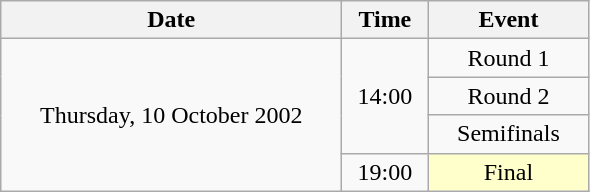<table class = "wikitable" style="text-align:center;">
<tr>
<th width=220>Date</th>
<th width=50>Time</th>
<th width=100>Event</th>
</tr>
<tr>
<td rowspan=4>Thursday, 10 October 2002</td>
<td rowspan=3>14:00</td>
<td>Round 1</td>
</tr>
<tr>
<td>Round 2</td>
</tr>
<tr>
<td>Semifinals</td>
</tr>
<tr>
<td>19:00</td>
<td bgcolor=ffffcc>Final</td>
</tr>
</table>
